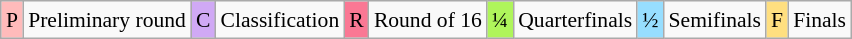<table class="wikitable" style="margin:0.5em auto; font-size:90%; line-height:1.25em; text-align:center;">
<tr>
<td bgcolor="#FFBBBB" align=center>P</td>
<td>Preliminary round</td>
<td bgcolor="#D0A9F5" align=center>C</td>
<td>Classification</td>
<td bgcolor="#FA7894" align=center>R</td>
<td>Round of 16</td>
<td bgcolor="#AFF55B" align=center>¼</td>
<td>Quarterfinals</td>
<td bgcolor="#97DEFF" align=center>½</td>
<td>Semifinals</td>
<td bgcolor="#FFDF80" align=center>F</td>
<td>Finals</td>
</tr>
</table>
